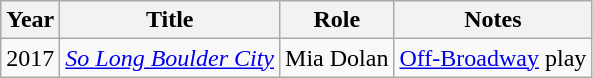<table class="wikitable sortable">
<tr>
<th>Year</th>
<th>Title</th>
<th>Role</th>
<th class="unsortable">Notes</th>
</tr>
<tr>
<td>2017</td>
<td><em><a href='#'>So Long Boulder City</a></em></td>
<td>Mia Dolan</td>
<td><a href='#'>Off-Broadway</a> play</td>
</tr>
</table>
